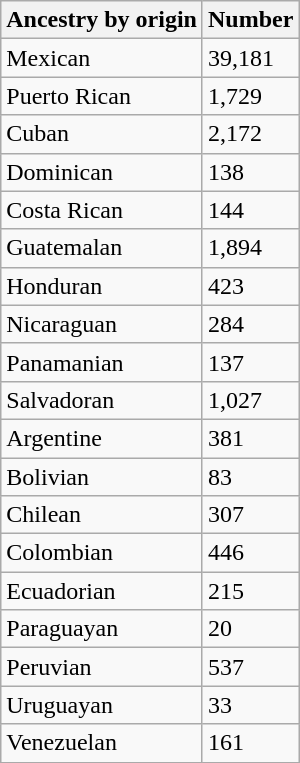<table class="wikitable sortable" font-size:75%">
<tr>
<th>Ancestry by origin</th>
<th>Number</th>
</tr>
<tr>
<td> Mexican</td>
<td>39,181</td>
</tr>
<tr>
<td> Puerto Rican</td>
<td>1,729</td>
</tr>
<tr>
<td> Cuban</td>
<td>2,172</td>
</tr>
<tr>
<td> Dominican</td>
<td>138</td>
</tr>
<tr>
<td> Costa Rican</td>
<td>144</td>
</tr>
<tr>
<td> Guatemalan</td>
<td>1,894</td>
</tr>
<tr>
<td> Honduran</td>
<td>423</td>
</tr>
<tr>
<td> Nicaraguan</td>
<td>284</td>
</tr>
<tr>
<td> Panamanian</td>
<td>137</td>
</tr>
<tr>
<td> Salvadoran</td>
<td>1,027</td>
</tr>
<tr>
<td> Argentine</td>
<td>381</td>
</tr>
<tr>
<td> Bolivian</td>
<td>83</td>
</tr>
<tr>
<td> Chilean</td>
<td>307</td>
</tr>
<tr>
<td> Colombian</td>
<td>446</td>
</tr>
<tr>
<td> Ecuadorian</td>
<td>215</td>
</tr>
<tr>
<td> Paraguayan</td>
<td>20</td>
</tr>
<tr>
<td> Peruvian</td>
<td>537</td>
</tr>
<tr>
<td> Uruguayan</td>
<td>33</td>
</tr>
<tr>
<td> Venezuelan</td>
<td>161</td>
</tr>
<tr class="sortbottom">
</tr>
<tr>
</tr>
</table>
